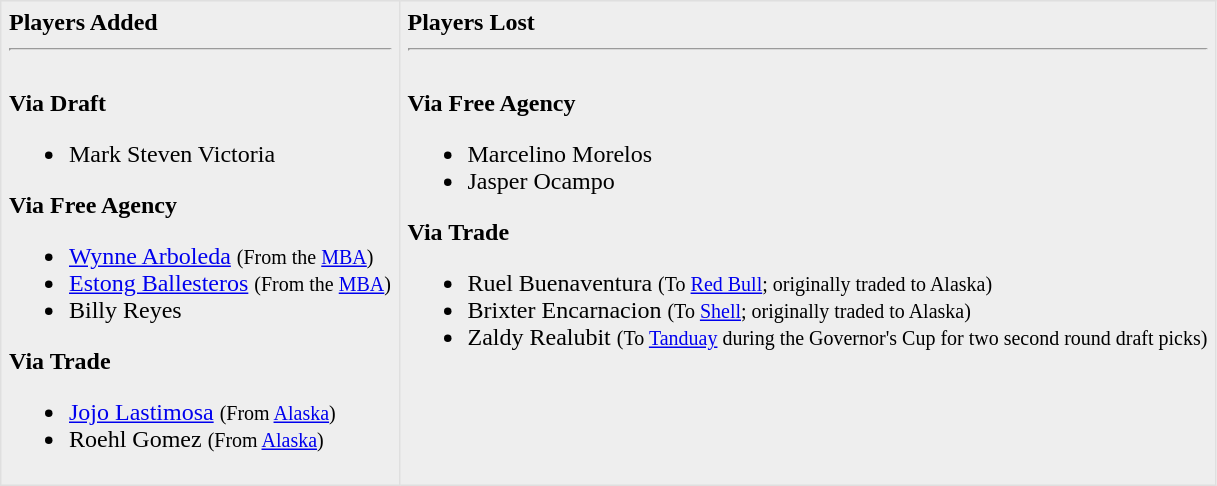<table border=1 style="border-collapse:collapse; background-color:#eeeeee" bordercolor="#DFDFDF" cellpadding="5">
<tr>
<td valign="top"><strong>Players Added</strong> <hr><br><strong>Via Draft</strong><ul><li>Mark Steven Victoria</li></ul><strong>Via Free Agency</strong><ul><li><a href='#'>Wynne Arboleda</a> <small>(From the <a href='#'>MBA</a>)</small></li><li><a href='#'>Estong Ballesteros</a> <small>(From the <a href='#'>MBA</a>)</small></li><li>Billy Reyes</li></ul><strong>Via Trade</strong><ul><li><a href='#'>Jojo Lastimosa</a> <small>(From <a href='#'>Alaska</a>)</small></li><li>Roehl Gomez <small>(From <a href='#'>Alaska</a>)</small></li></ul></td>
<td valign="top"><strong>Players Lost</strong> <hr><br><strong>Via Free Agency</strong><ul><li>Marcelino Morelos</li><li>Jasper Ocampo</li></ul><strong>Via Trade</strong><ul><li>Ruel Buenaventura <small>(To <a href='#'>Red Bull</a>; originally traded to Alaska)</small></li><li>Brixter Encarnacion <small>(To <a href='#'>Shell</a>; originally traded to Alaska)</small></li><li>Zaldy Realubit <small>(To <a href='#'>Tanduay</a> during the Governor's Cup for two second round draft picks)</small></li></ul></td>
</tr>
</table>
